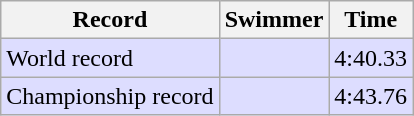<table class="wikitable" style="text-align:left">
<tr>
<th>Record</th>
<th>Swimmer</th>
<th>Time</th>
</tr>
<tr bgcolor=ddddff>
<td>World record</td>
<td></td>
<td>4:40.33</td>
</tr>
<tr bgcolor=ddddff>
<td>Championship record</td>
<td></td>
<td>4:43.76</td>
</tr>
</table>
